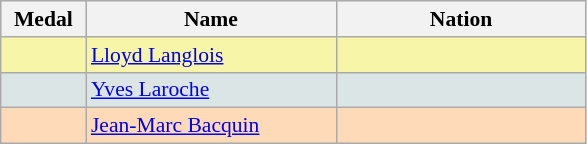<table class=wikitable style="border:1px solid #AAAAAA;font-size:90%">
<tr bgcolor="#E4E4E4">
<th width=50>Medal</th>
<th width=160>Name</th>
<th width=160>Nation</th>
</tr>
<tr bgcolor="#F7F6A8">
<td align="center"></td>
<td><a href='#'>Lloyd Langlois</a></td>
<td></td>
</tr>
<tr bgcolor="#DCE5E5">
<td align="center"></td>
<td><a href='#'>Yves Laroche</a></td>
<td></td>
</tr>
<tr bgcolor="#FFDAB9">
<td align="center"></td>
<td><a href='#'>Jean-Marc Bacquin</a></td>
<td></td>
</tr>
</table>
